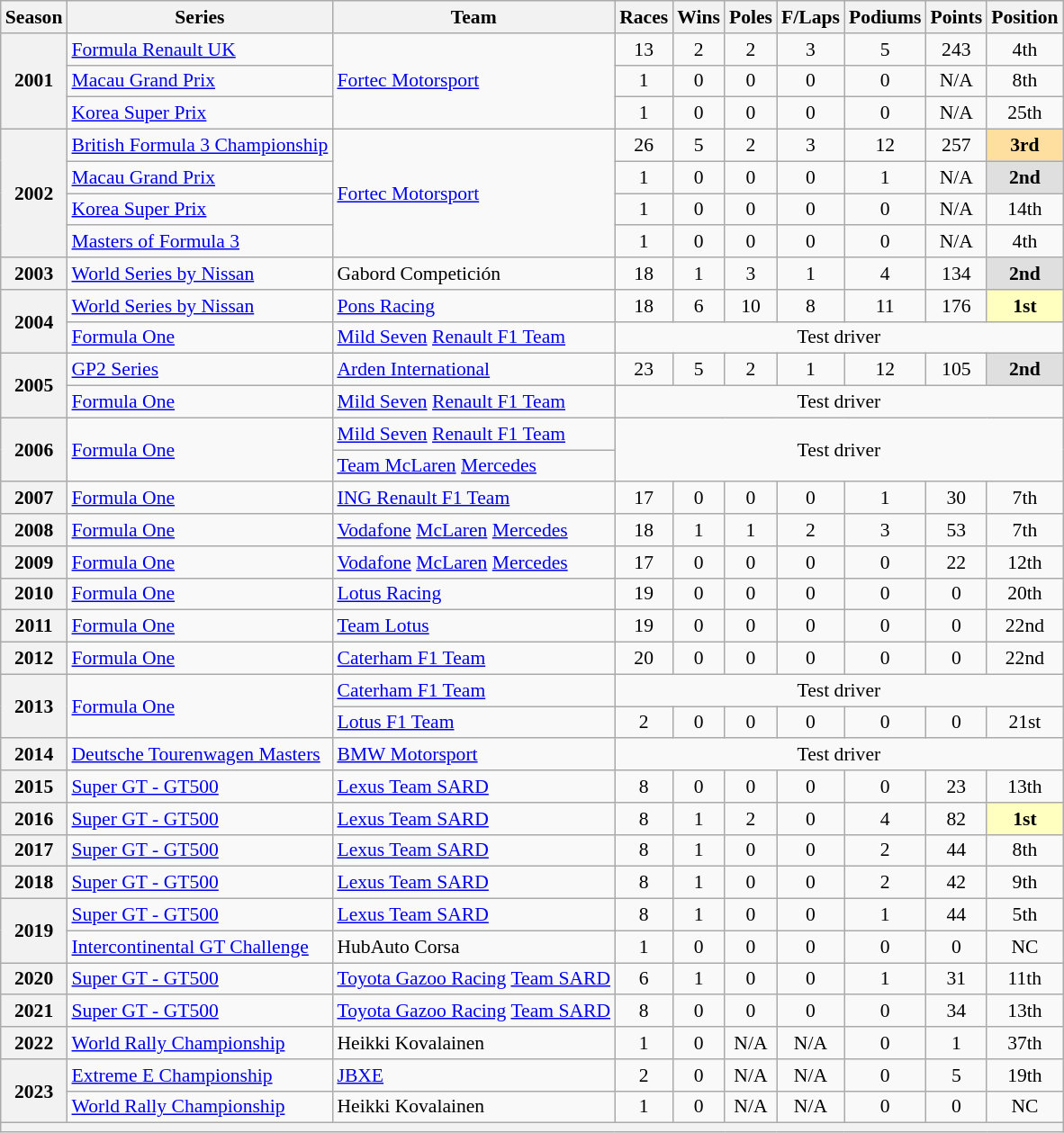<table class="wikitable" style="font-size: 90%; text-align:center">
<tr>
<th>Season</th>
<th>Series</th>
<th>Team</th>
<th>Races</th>
<th>Wins</th>
<th>Poles</th>
<th>F/Laps</th>
<th>Podiums</th>
<th>Points</th>
<th>Position</th>
</tr>
<tr>
<th rowspan=3>2001</th>
<td align=left><a href='#'>Formula Renault UK</a></td>
<td style="text-align:left;" rowspan="3"><a href='#'>Fortec Motorsport</a></td>
<td>13</td>
<td>2</td>
<td>2</td>
<td>3</td>
<td>5</td>
<td>243</td>
<td>4th</td>
</tr>
<tr>
<td align=left><a href='#'>Macau Grand Prix</a></td>
<td>1</td>
<td>0</td>
<td>0</td>
<td>0</td>
<td>0</td>
<td>N/A</td>
<td>8th</td>
</tr>
<tr>
<td align=left><a href='#'>Korea Super Prix</a></td>
<td>1</td>
<td>0</td>
<td>0</td>
<td>0</td>
<td>0</td>
<td>N/A</td>
<td>25th</td>
</tr>
<tr>
<th rowspan=4>2002</th>
<td align=left><a href='#'>British Formula 3 Championship</a></td>
<td style="text-align:left;" rowspan="4"><a href='#'>Fortec Motorsport</a></td>
<td>26</td>
<td>5</td>
<td>2</td>
<td>3</td>
<td>12</td>
<td>257</td>
<td style="background:#ffdf9f;"><strong>3rd</strong></td>
</tr>
<tr>
<td align=left><a href='#'>Macau Grand Prix</a></td>
<td>1</td>
<td>0</td>
<td>0</td>
<td>0</td>
<td>1</td>
<td>N/A</td>
<td style="background:#dfdfdf;"><strong>2nd</strong></td>
</tr>
<tr>
<td align=left><a href='#'>Korea Super Prix</a></td>
<td>1</td>
<td>0</td>
<td>0</td>
<td>0</td>
<td>0</td>
<td>N/A</td>
<td>14th</td>
</tr>
<tr>
<td align=left><a href='#'>Masters of Formula 3</a></td>
<td>1</td>
<td>0</td>
<td>0</td>
<td>0</td>
<td>0</td>
<td>N/A</td>
<td>4th</td>
</tr>
<tr>
<th>2003</th>
<td align=left><a href='#'>World Series by Nissan</a></td>
<td align=left>Gabord Competición</td>
<td>18</td>
<td>1</td>
<td>3</td>
<td>1</td>
<td>4</td>
<td>134</td>
<td style="background:#dfdfdf;"><strong>2nd</strong></td>
</tr>
<tr>
<th rowspan="2">2004</th>
<td align=left><a href='#'>World Series by Nissan</a></td>
<td align=left><a href='#'>Pons Racing</a></td>
<td>18</td>
<td>6</td>
<td>10</td>
<td>8</td>
<td>11</td>
<td>176</td>
<td style="background:#ffffbf;"><strong>1st</strong></td>
</tr>
<tr>
<td align=left><a href='#'>Formula One</a></td>
<td align=left><a href='#'>Mild Seven</a> <a href='#'>Renault F1 Team</a></td>
<td colspan="7">Test driver</td>
</tr>
<tr>
<th rowspan="2">2005</th>
<td align=left><a href='#'>GP2 Series</a></td>
<td align=left><a href='#'>Arden International</a></td>
<td>23</td>
<td>5</td>
<td>2</td>
<td>1</td>
<td>12</td>
<td>105</td>
<td style="background:#dfdfdf;"><strong>2nd</strong></td>
</tr>
<tr>
<td align=left><a href='#'>Formula One</a></td>
<td align=left><a href='#'>Mild Seven</a> <a href='#'>Renault F1 Team</a></td>
<td colspan="7">Test driver</td>
</tr>
<tr>
<th rowspan=2>2006</th>
<td align=left rowspan=2><a href='#'>Formula One</a></td>
<td align=left><a href='#'>Mild Seven</a> <a href='#'>Renault F1 Team</a></td>
<td colspan=7 rowspan=2>Test driver</td>
</tr>
<tr>
<td align=left><a href='#'>Team McLaren</a> <a href='#'>Mercedes</a></td>
</tr>
<tr>
<th>2007</th>
<td align=left><a href='#'>Formula One</a></td>
<td align=left><a href='#'>ING Renault F1 Team</a></td>
<td>17</td>
<td>0</td>
<td>0</td>
<td>0</td>
<td>1</td>
<td>30</td>
<td>7th</td>
</tr>
<tr>
<th>2008</th>
<td align=left><a href='#'>Formula One</a></td>
<td align=left><a href='#'>Vodafone</a> <a href='#'>McLaren</a> <a href='#'>Mercedes</a></td>
<td>18</td>
<td>1</td>
<td>1</td>
<td>2</td>
<td>3</td>
<td>53</td>
<td>7th</td>
</tr>
<tr>
<th>2009</th>
<td align=left><a href='#'>Formula One</a></td>
<td align=left><a href='#'>Vodafone</a> <a href='#'>McLaren</a> <a href='#'>Mercedes</a></td>
<td>17</td>
<td>0</td>
<td>0</td>
<td>0</td>
<td>0</td>
<td>22</td>
<td>12th</td>
</tr>
<tr>
<th>2010</th>
<td align=left><a href='#'>Formula One</a></td>
<td align=left><a href='#'>Lotus Racing</a></td>
<td>19</td>
<td>0</td>
<td>0</td>
<td>0</td>
<td>0</td>
<td>0</td>
<td>20th</td>
</tr>
<tr>
<th>2011</th>
<td align=left><a href='#'>Formula One</a></td>
<td align=left><a href='#'>Team Lotus</a></td>
<td>19</td>
<td>0</td>
<td>0</td>
<td>0</td>
<td>0</td>
<td>0</td>
<td>22nd</td>
</tr>
<tr>
<th>2012</th>
<td align=left><a href='#'>Formula One</a></td>
<td align=left><a href='#'>Caterham F1 Team</a></td>
<td>20</td>
<td>0</td>
<td>0</td>
<td>0</td>
<td>0</td>
<td>0</td>
<td>22nd</td>
</tr>
<tr>
<th rowspan=2>2013</th>
<td align=left rowspan=2><a href='#'>Formula One</a></td>
<td align=left><a href='#'>Caterham F1 Team</a></td>
<td colspan=7>Test driver</td>
</tr>
<tr>
<td align=left><a href='#'>Lotus F1 Team</a></td>
<td>2</td>
<td>0</td>
<td>0</td>
<td>0</td>
<td>0</td>
<td>0</td>
<td>21st</td>
</tr>
<tr>
<th>2014</th>
<td align=left nowrap><a href='#'>Deutsche Tourenwagen Masters</a></td>
<td align=left><a href='#'>BMW Motorsport</a></td>
<td colspan=7>Test driver</td>
</tr>
<tr>
<th>2015</th>
<td align=left><a href='#'>Super GT - GT500</a></td>
<td align=left><a href='#'>Lexus Team SARD</a></td>
<td>8</td>
<td>0</td>
<td>0</td>
<td>0</td>
<td>0</td>
<td>23</td>
<td>13th</td>
</tr>
<tr>
<th>2016</th>
<td align=left><a href='#'>Super GT - GT500</a></td>
<td align=left><a href='#'>Lexus Team SARD</a></td>
<td>8</td>
<td>1</td>
<td>2</td>
<td>0</td>
<td>4</td>
<td>82</td>
<td style="background:#FFFFBF;"><strong>1st</strong></td>
</tr>
<tr>
<th>2017</th>
<td align=left><a href='#'>Super GT - GT500</a></td>
<td align=left><a href='#'>Lexus Team SARD</a></td>
<td>8</td>
<td>1</td>
<td>0</td>
<td>0</td>
<td>2</td>
<td>44</td>
<td>8th</td>
</tr>
<tr>
<th>2018</th>
<td align=left><a href='#'>Super GT - GT500</a></td>
<td align=left><a href='#'>Lexus Team SARD</a></td>
<td>8</td>
<td>1</td>
<td>0</td>
<td>0</td>
<td>2</td>
<td>42</td>
<td>9th</td>
</tr>
<tr>
<th rowspan=2>2019</th>
<td align=left><a href='#'>Super GT - GT500</a></td>
<td align=left><a href='#'>Lexus Team SARD</a></td>
<td>8</td>
<td>1</td>
<td>0</td>
<td>0</td>
<td>1</td>
<td>44</td>
<td>5th</td>
</tr>
<tr>
<td align=left><a href='#'>Intercontinental GT Challenge</a></td>
<td align=left>HubAuto Corsa</td>
<td>1</td>
<td>0</td>
<td>0</td>
<td>0</td>
<td>0</td>
<td>0</td>
<td>NC</td>
</tr>
<tr>
<th>2020</th>
<td align=left><a href='#'>Super GT - GT500</a></td>
<td align=left nowrap><a href='#'>Toyota Gazoo Racing</a> <a href='#'>Team SARD</a></td>
<td>6</td>
<td>1</td>
<td>0</td>
<td>0</td>
<td>1</td>
<td>31</td>
<td>11th</td>
</tr>
<tr>
<th>2021</th>
<td align=left><a href='#'>Super GT - GT500</a></td>
<td align=left><a href='#'>Toyota Gazoo Racing</a> <a href='#'>Team SARD</a></td>
<td>8</td>
<td>0</td>
<td>0</td>
<td>0</td>
<td>0</td>
<td>34</td>
<td>13th</td>
</tr>
<tr>
<th>2022</th>
<td align=left><a href='#'>World Rally Championship</a></td>
<td align=left>Heikki Kovalainen</td>
<td>1</td>
<td>0</td>
<td>N/A</td>
<td>N/A</td>
<td>0</td>
<td>1</td>
<td>37th</td>
</tr>
<tr>
<th rowspan=2>2023</th>
<td align=left><a href='#'>Extreme E Championship</a></td>
<td align=left><a href='#'>JBXE</a></td>
<td>2</td>
<td>0</td>
<td>N/A</td>
<td>N/A</td>
<td>0</td>
<td>5</td>
<td>19th</td>
</tr>
<tr>
<td align=left><a href='#'>World Rally Championship</a></td>
<td align=left>Heikki Kovalainen</td>
<td>1</td>
<td>0</td>
<td>N/A</td>
<td>N/A</td>
<td>0</td>
<td>0</td>
<td>NC</td>
</tr>
<tr>
<th colspan="10"></th>
</tr>
</table>
